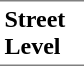<table border=0 cellspacing=0 cellpadding=3>
<tr>
<td style="border-bottom:solid 1px gray;border-top:solid 1px gray;" width=50 valign=top><strong>Street Level</strong></td>
</tr>
</table>
